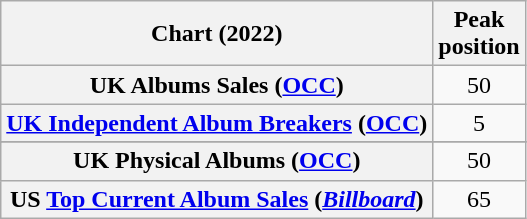<table class="wikitable sortable plainrowheaders" style="text-align:center">
<tr>
<th scope="col">Chart (2022)</th>
<th scope="col">Peak<br>position</th>
</tr>
<tr>
<th scope="row">UK Albums Sales (<a href='#'>OCC</a>)</th>
<td>50</td>
</tr>
<tr>
<th scope="row"><a href='#'>UK Independent Album Breakers</a> (<a href='#'>OCC</a>)</th>
<td>5</td>
</tr>
<tr>
</tr>
<tr>
<th scope="row">UK Physical Albums (<a href='#'>OCC</a>)</th>
<td>50</td>
</tr>
<tr>
<th scope="row">US <a href='#'>Top Current Album Sales</a> (<em><a href='#'>Billboard</a></em>)</th>
<td>65</td>
</tr>
</table>
